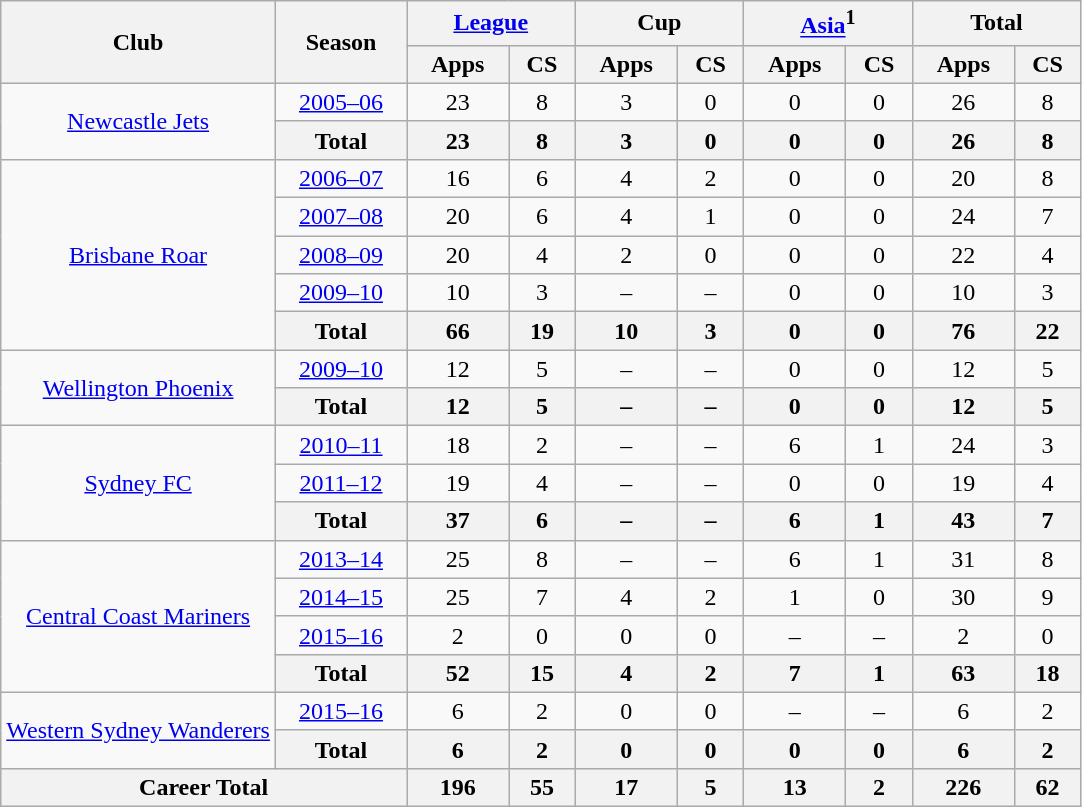<table class="wikitable" style="text-align: center;">
<tr>
<th rowspan="2">Club</th>
<th rowspan="2" style="width:80px;">Season</th>
<th colspan="2" style="width:105px;"><a href='#'>League</a></th>
<th colspan="2" style="width:105px;">Cup</th>
<th colspan="2" style="width:105px;"><a href='#'>Asia</a><sup>1</sup></th>
<th colspan="2" style="width:105px;">Total</th>
</tr>
<tr>
<th>Apps</th>
<th>CS</th>
<th>Apps</th>
<th>CS</th>
<th>Apps</th>
<th>CS</th>
<th>Apps</th>
<th>CS</th>
</tr>
<tr>
<td rowspan="2"><a href='#'>Newcastle Jets</a></td>
<td><a href='#'>2005–06</a></td>
<td>23</td>
<td>8</td>
<td>3</td>
<td>0</td>
<td>0</td>
<td>0</td>
<td>26</td>
<td>8</td>
</tr>
<tr>
<th>Total</th>
<th>23</th>
<th>8</th>
<th>3</th>
<th>0</th>
<th>0</th>
<th>0</th>
<th>26</th>
<th>8</th>
</tr>
<tr>
<td rowspan="5"><a href='#'>Brisbane Roar</a></td>
<td><a href='#'>2006–07</a></td>
<td>16</td>
<td>6</td>
<td>4</td>
<td>2</td>
<td>0</td>
<td>0</td>
<td>20</td>
<td>8</td>
</tr>
<tr>
<td><a href='#'>2007–08</a></td>
<td>20</td>
<td>6</td>
<td>4</td>
<td>1</td>
<td>0</td>
<td>0</td>
<td>24</td>
<td>7</td>
</tr>
<tr>
<td><a href='#'>2008–09</a></td>
<td>20</td>
<td>4</td>
<td>2</td>
<td>0</td>
<td>0</td>
<td>0</td>
<td>22</td>
<td>4</td>
</tr>
<tr>
<td><a href='#'>2009–10</a></td>
<td>10</td>
<td>3</td>
<td>–</td>
<td>–</td>
<td>0</td>
<td>0</td>
<td>10</td>
<td>3</td>
</tr>
<tr>
<th>Total</th>
<th>66</th>
<th>19</th>
<th>10</th>
<th>3</th>
<th>0</th>
<th>0</th>
<th>76</th>
<th>22</th>
</tr>
<tr>
<td rowspan="2"><a href='#'>Wellington Phoenix</a></td>
<td><a href='#'>2009–10</a></td>
<td>12</td>
<td>5</td>
<td>–</td>
<td>–</td>
<td>0</td>
<td>0</td>
<td>12</td>
<td>5</td>
</tr>
<tr>
<th>Total</th>
<th>12</th>
<th>5</th>
<th>–</th>
<th>–</th>
<th>0</th>
<th>0</th>
<th>12</th>
<th>5</th>
</tr>
<tr>
<td rowspan="3"><a href='#'>Sydney FC</a></td>
<td><a href='#'>2010–11</a></td>
<td>18</td>
<td>2</td>
<td>–</td>
<td>–</td>
<td>6</td>
<td>1</td>
<td>24</td>
<td>3</td>
</tr>
<tr>
<td><a href='#'>2011–12</a></td>
<td>19</td>
<td>4</td>
<td>–</td>
<td>–</td>
<td>0</td>
<td>0</td>
<td>19</td>
<td>4</td>
</tr>
<tr>
<th>Total</th>
<th>37</th>
<th>6</th>
<th>–</th>
<th>–</th>
<th>6</th>
<th>1</th>
<th>43</th>
<th>7</th>
</tr>
<tr>
<td rowspan="4"><a href='#'>Central Coast Mariners</a></td>
<td><a href='#'>2013–14</a></td>
<td>25</td>
<td>8</td>
<td>–</td>
<td>–</td>
<td>6</td>
<td>1</td>
<td>31</td>
<td>8</td>
</tr>
<tr>
<td><a href='#'>2014–15</a></td>
<td>25</td>
<td>7</td>
<td>4</td>
<td>2</td>
<td>1</td>
<td>0</td>
<td>30</td>
<td>9</td>
</tr>
<tr>
<td><a href='#'>2015–16</a></td>
<td>2</td>
<td>0</td>
<td>0</td>
<td>0</td>
<td>–</td>
<td>–</td>
<td>2</td>
<td>0</td>
</tr>
<tr>
<th>Total</th>
<th>52</th>
<th>15</th>
<th>4</th>
<th>2</th>
<th>7</th>
<th>1</th>
<th>63</th>
<th>18</th>
</tr>
<tr>
<td rowspan="2"><a href='#'>Western Sydney Wanderers</a></td>
<td><a href='#'>2015–16</a></td>
<td>6</td>
<td>2</td>
<td>0</td>
<td>0</td>
<td>–</td>
<td>–</td>
<td>6</td>
<td>2</td>
</tr>
<tr>
<th>Total</th>
<th>6</th>
<th>2</th>
<th>0</th>
<th>0</th>
<th>0</th>
<th>0</th>
<th>6</th>
<th>2</th>
</tr>
<tr>
<th colspan="2">Career Total</th>
<th>196</th>
<th>55</th>
<th>17</th>
<th>5</th>
<th>13</th>
<th>2</th>
<th>226</th>
<th>62</th>
</tr>
</table>
